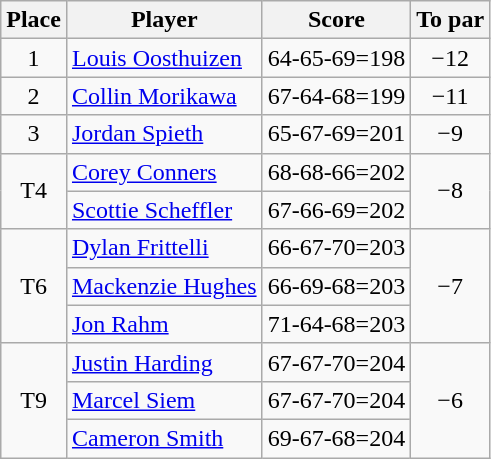<table class="wikitable">
<tr>
<th>Place</th>
<th>Player</th>
<th>Score</th>
<th>To par</th>
</tr>
<tr>
<td align=center>1</td>
<td> <a href='#'>Louis Oosthuizen</a></td>
<td>64-65-69=198</td>
<td align=center>−12</td>
</tr>
<tr>
<td align=center>2</td>
<td> <a href='#'>Collin Morikawa</a></td>
<td>67-64-68=199</td>
<td align=center>−11</td>
</tr>
<tr>
<td align=center>3</td>
<td> <a href='#'>Jordan Spieth</a></td>
<td>65-67-69=201</td>
<td align=center>−9</td>
</tr>
<tr>
<td align=center rowspan=2>T4</td>
<td> <a href='#'>Corey Conners</a></td>
<td>68-68-66=202</td>
<td align=center rowspan=2>−8</td>
</tr>
<tr>
<td> <a href='#'>Scottie Scheffler</a></td>
<td>67-66-69=202</td>
</tr>
<tr>
<td align=center rowspan=3>T6</td>
<td> <a href='#'>Dylan Frittelli</a></td>
<td>66-67-70=203</td>
<td align=center rowspan=3>−7</td>
</tr>
<tr>
<td> <a href='#'>Mackenzie Hughes</a></td>
<td>66-69-68=203</td>
</tr>
<tr>
<td> <a href='#'>Jon Rahm</a></td>
<td>71-64-68=203</td>
</tr>
<tr>
<td align=center rowspan=3>T9</td>
<td> <a href='#'>Justin Harding</a></td>
<td>67-67-70=204</td>
<td align=center rowspan=3>−6</td>
</tr>
<tr>
<td> <a href='#'>Marcel Siem</a></td>
<td>67-67-70=204</td>
</tr>
<tr>
<td> <a href='#'>Cameron Smith</a></td>
<td>69-67-68=204</td>
</tr>
</table>
